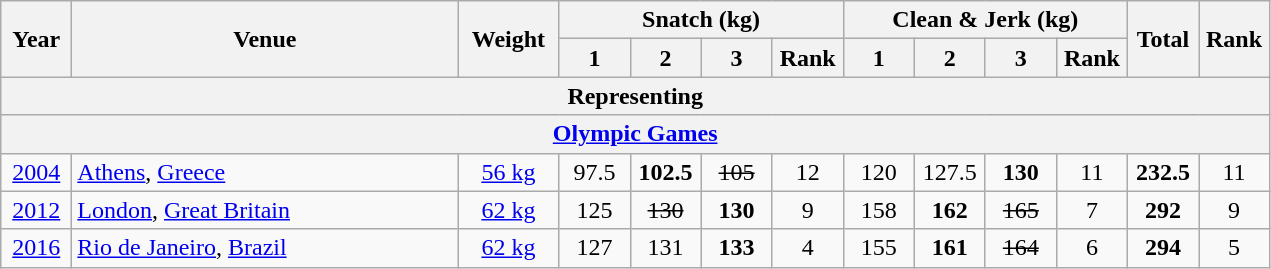<table class = "wikitable" style="text-align:center;">
<tr>
<th rowspan=2 width=40>Year</th>
<th rowspan=2 width=250>Venue</th>
<th rowspan=2 width=60>Weight</th>
<th colspan=4>Snatch (kg)</th>
<th colspan=4>Clean & Jerk (kg)</th>
<th rowspan=2 width=40>Total</th>
<th rowspan=2 width=40>Rank</th>
</tr>
<tr>
<th width=40>1</th>
<th width=40>2</th>
<th width=40>3</th>
<th width=40>Rank</th>
<th width=40>1</th>
<th width=40>2</th>
<th width=40>3</th>
<th width=40>Rank</th>
</tr>
<tr>
<th colspan=13>Representing </th>
</tr>
<tr>
<th colspan=13><a href='#'>Olympic Games</a></th>
</tr>
<tr>
<td><a href='#'>2004</a></td>
<td align=left> <a href='#'>Athens</a>, <a href='#'>Greece</a></td>
<td><a href='#'>56 kg</a></td>
<td>97.5</td>
<td><strong>102.5</strong></td>
<td><s>105</s></td>
<td>12</td>
<td>120</td>
<td>127.5</td>
<td><strong>130</strong></td>
<td>11</td>
<td><strong>232.5</strong></td>
<td>11</td>
</tr>
<tr>
<td><a href='#'>2012</a></td>
<td align=left> <a href='#'>London</a>, <a href='#'>Great Britain</a></td>
<td><a href='#'>62 kg</a></td>
<td>125</td>
<td><s>130</s></td>
<td><strong>130</strong></td>
<td>9</td>
<td>158</td>
<td><strong>162</strong></td>
<td><s>165</s></td>
<td>7</td>
<td><strong>292</strong></td>
<td>9</td>
</tr>
<tr>
<td><a href='#'>2016</a></td>
<td align=left> <a href='#'>Rio de Janeiro</a>, <a href='#'>Brazil</a></td>
<td><a href='#'>62 kg</a></td>
<td>127</td>
<td>131</td>
<td><strong>133</strong></td>
<td>4</td>
<td>155</td>
<td><strong>161</strong></td>
<td><s>164</s></td>
<td>6</td>
<td><strong>294</strong></td>
<td>5</td>
</tr>
</table>
